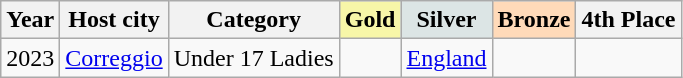<table class="wikitable">
<tr>
<th>Year</th>
<th>Host city</th>
<th>Category</th>
<th style="background-color: #F7F6A8;"> Gold</th>
<th style="background-color: #DCE5E5;"> Silver</th>
<th style="background-color: #FFDAB9;"> Bronze</th>
<th>4th Place</th>
</tr>
<tr>
<td>2023</td>
<td> <a href='#'>Correggio</a></td>
<td>Under 17 Ladies</td>
<td></td>
<td> <a href='#'>England</a></td>
<td></td>
<td></td>
</tr>
</table>
